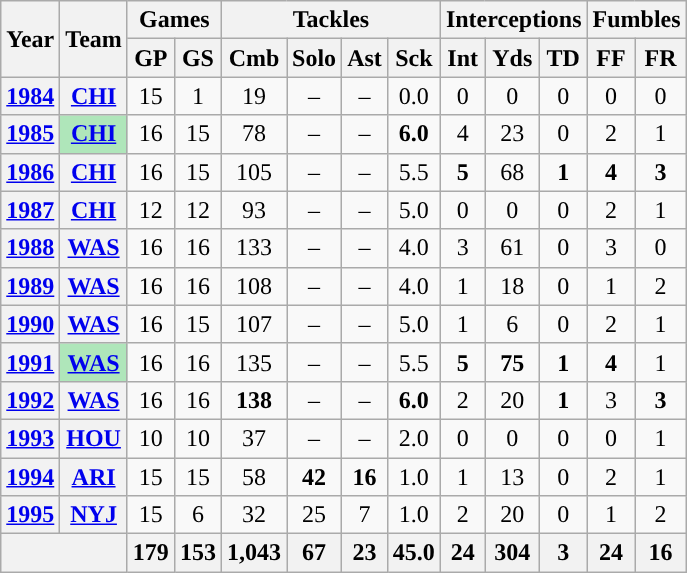<table class="wikitable sortable" style="text-align: center;">
<tr>
<th rowspan="2">Year</th>
<th rowspan="2">Team</th>
<th colspan="2">Games</th>
<th colspan="4">Tackles</th>
<th colspan="3">Interceptions</th>
<th colspan="2">Fumbles</th>
</tr>
<tr>
<th>GP</th>
<th>GS</th>
<th>Cmb</th>
<th>Solo</th>
<th>Ast</th>
<th>Sck</th>
<th>Int</th>
<th>Yds</th>
<th>TD</th>
<th>FF</th>
<th>FR</th>
</tr>
<tr>
<th><a href='#'>1984</a></th>
<th><a href='#'>CHI</a></th>
<td>15</td>
<td>1</td>
<td>19</td>
<td>–</td>
<td>–</td>
<td>0.0</td>
<td>0</td>
<td>0</td>
<td>0</td>
<td>0</td>
<td>0</td>
</tr>
<tr>
<th><a href='#'>1985</a></th>
<th style="background:#afe6ba;"><a href='#'>CHI</a></th>
<td>16</td>
<td>15</td>
<td>78</td>
<td>–</td>
<td>–</td>
<td><strong>6.0</strong></td>
<td>4</td>
<td>23</td>
<td>0</td>
<td>2</td>
<td>1</td>
</tr>
<tr>
<th><a href='#'>1986</a></th>
<th><a href='#'>CHI</a></th>
<td>16</td>
<td>15</td>
<td>105</td>
<td>–</td>
<td>–</td>
<td>5.5</td>
<td><strong>5</strong></td>
<td>68</td>
<td><strong>1</strong></td>
<td><strong>4</strong></td>
<td><strong>3</strong></td>
</tr>
<tr>
<th><a href='#'>1987</a></th>
<th><a href='#'>CHI</a></th>
<td>12</td>
<td>12</td>
<td>93</td>
<td>–</td>
<td>–</td>
<td>5.0</td>
<td>0</td>
<td>0</td>
<td>0</td>
<td>2</td>
<td>1</td>
</tr>
<tr>
<th><a href='#'>1988</a></th>
<th><a href='#'>WAS</a></th>
<td>16</td>
<td>16</td>
<td>133</td>
<td>–</td>
<td>–</td>
<td>4.0</td>
<td>3</td>
<td>61</td>
<td>0</td>
<td>3</td>
<td>0</td>
</tr>
<tr>
<th><a href='#'>1989</a></th>
<th><a href='#'>WAS</a></th>
<td>16</td>
<td>16</td>
<td>108</td>
<td>–</td>
<td>–</td>
<td>4.0</td>
<td>1</td>
<td>18</td>
<td>0</td>
<td>1</td>
<td>2</td>
</tr>
<tr>
<th><a href='#'>1990</a></th>
<th><a href='#'>WAS</a></th>
<td>16</td>
<td>15</td>
<td>107</td>
<td>–</td>
<td>–</td>
<td>5.0</td>
<td>1</td>
<td>6</td>
<td>0</td>
<td>2</td>
<td>1</td>
</tr>
<tr>
<th><a href='#'>1991</a></th>
<th style="background:#afe6ba;"><a href='#'>WAS</a></th>
<td>16</td>
<td>16</td>
<td>135</td>
<td>–</td>
<td>–</td>
<td>5.5</td>
<td><strong>5</strong></td>
<td><strong>75</strong></td>
<td><strong>1</strong></td>
<td><strong>4</strong></td>
<td>1</td>
</tr>
<tr>
<th><a href='#'>1992</a></th>
<th><a href='#'>WAS</a></th>
<td>16</td>
<td>16</td>
<td><strong>138</strong></td>
<td>–</td>
<td>–</td>
<td><strong>6.0</strong></td>
<td>2</td>
<td>20</td>
<td><strong>1</strong></td>
<td>3</td>
<td><strong>3</strong></td>
</tr>
<tr>
<th><a href='#'>1993</a></th>
<th><a href='#'>HOU</a></th>
<td>10</td>
<td>10</td>
<td>37</td>
<td>–</td>
<td>–</td>
<td>2.0</td>
<td>0</td>
<td>0</td>
<td>0</td>
<td>0</td>
<td>1</td>
</tr>
<tr>
<th><a href='#'>1994</a></th>
<th><a href='#'>ARI</a></th>
<td>15</td>
<td>15</td>
<td>58</td>
<td><strong>42</strong></td>
<td><strong>16</strong></td>
<td>1.0</td>
<td>1</td>
<td>13</td>
<td>0</td>
<td>2</td>
<td>1</td>
</tr>
<tr>
<th><a href='#'>1995</a></th>
<th><a href='#'>NYJ</a></th>
<td>15</td>
<td>6</td>
<td>32</td>
<td>25</td>
<td>7</td>
<td>1.0</td>
<td>2</td>
<td>20</td>
<td>0</td>
<td>1</td>
<td>2</td>
</tr>
<tr>
<th colspan="2"></th>
<th>179</th>
<th>153</th>
<th>1,043</th>
<th>67</th>
<th>23</th>
<th>45.0</th>
<th>24</th>
<th>304</th>
<th>3</th>
<th>24</th>
<th>16</th>
</tr>
</table>
